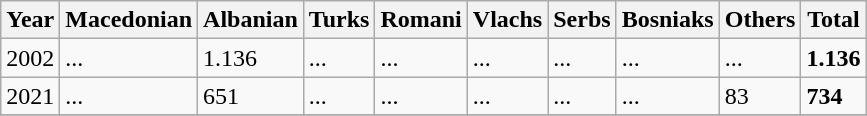<table class="wikitable">
<tr>
<th>Year</th>
<th>Macedonian</th>
<th>Albanian</th>
<th>Turks</th>
<th>Romani</th>
<th>Vlachs</th>
<th>Serbs</th>
<th>Bosniaks</th>
<th><abbr>Others</abbr></th>
<th>Total</th>
</tr>
<tr>
<td>2002</td>
<td>...</td>
<td>1.136</td>
<td>...</td>
<td>...</td>
<td>...</td>
<td>...</td>
<td>...</td>
<td>...</td>
<td><strong>1.136</strong></td>
</tr>
<tr>
<td>2021</td>
<td>...</td>
<td>651</td>
<td>...</td>
<td>...</td>
<td>...</td>
<td>...</td>
<td>...</td>
<td>83</td>
<td><strong>734</strong></td>
</tr>
<tr>
</tr>
</table>
